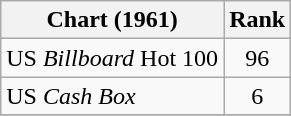<table class="wikitable">
<tr>
<th>Chart (1961)</th>
<th style="text-align:center;">Rank</th>
</tr>
<tr>
<td>US <em>Billboard</em> Hot 100</td>
<td style="text-align:center;">96</td>
</tr>
<tr>
<td>US <em>Cash Box</em></td>
<td style="text-align:center;">6</td>
</tr>
<tr>
</tr>
</table>
